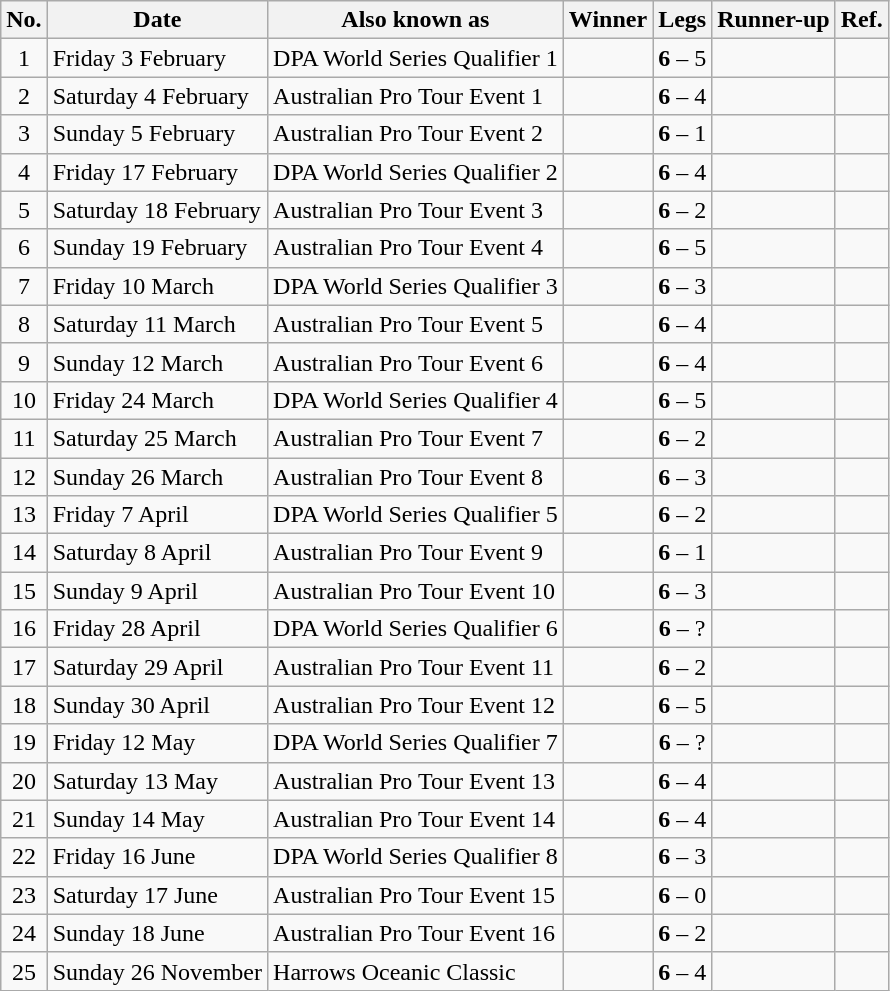<table class="wikitable">
<tr>
<th>No.</th>
<th>Date</th>
<th>Also known as</th>
<th>Winner</th>
<th>Legs</th>
<th>Runner-up</th>
<th>Ref.</th>
</tr>
<tr>
<td align=center>1</td>
<td>Friday 3 February</td>
<td>DPA World Series Qualifier 1</td>
<td align=right></td>
<td align=center><strong>6</strong> – 5</td>
<td></td>
<td align=center></td>
</tr>
<tr>
<td align=center>2</td>
<td>Saturday 4 February</td>
<td>Australian Pro Tour Event 1</td>
<td align=right></td>
<td align=center><strong>6</strong> – 4</td>
<td></td>
<td align=center></td>
</tr>
<tr>
<td align=center>3</td>
<td>Sunday 5 February</td>
<td>Australian Pro Tour Event 2</td>
<td align=right></td>
<td align=center><strong>6</strong> – 1</td>
<td></td>
<td align=center></td>
</tr>
<tr>
<td align=center>4</td>
<td>Friday 17 February</td>
<td>DPA World Series Qualifier 2</td>
<td align=right></td>
<td align=center><strong>6</strong> – 4</td>
<td></td>
<td align=center></td>
</tr>
<tr>
<td align=center>5</td>
<td>Saturday 18 February</td>
<td>Australian Pro Tour Event 3</td>
<td align=right></td>
<td align=center><strong>6</strong> – 2</td>
<td></td>
<td align=center></td>
</tr>
<tr>
<td align=center>6</td>
<td>Sunday 19 February</td>
<td>Australian Pro Tour Event 4</td>
<td align=right></td>
<td align=center><strong>6</strong> – 5</td>
<td></td>
<td align=center></td>
</tr>
<tr>
<td align=center>7</td>
<td>Friday 10 March</td>
<td>DPA World Series Qualifier 3</td>
<td align=right></td>
<td align=center><strong>6</strong> – 3</td>
<td></td>
<td align=center></td>
</tr>
<tr>
<td align=center>8</td>
<td>Saturday 11 March</td>
<td>Australian Pro Tour Event 5</td>
<td align=right></td>
<td align=center><strong>6</strong> – 4</td>
<td></td>
<td align=center></td>
</tr>
<tr>
<td align=center>9</td>
<td>Sunday 12 March</td>
<td>Australian Pro Tour Event 6</td>
<td align=right></td>
<td align=center><strong>6</strong> – 4</td>
<td></td>
<td align=center></td>
</tr>
<tr>
<td align=center>10</td>
<td>Friday 24 March</td>
<td>DPA World Series Qualifier 4</td>
<td align=right></td>
<td align=center><strong>6</strong> – 5</td>
<td></td>
<td align=center></td>
</tr>
<tr>
<td align=center>11</td>
<td>Saturday 25 March</td>
<td>Australian Pro Tour Event 7</td>
<td align=right></td>
<td align=center><strong>6</strong> – 2</td>
<td></td>
<td align=center></td>
</tr>
<tr>
<td align=center>12</td>
<td>Sunday 26 March</td>
<td>Australian Pro Tour Event 8</td>
<td align=right></td>
<td align=center><strong>6</strong> – 3</td>
<td></td>
<td align=center></td>
</tr>
<tr>
<td align=center>13</td>
<td>Friday 7 April</td>
<td>DPA World Series Qualifier 5</td>
<td align=right></td>
<td align=center><strong>6</strong> – 2</td>
<td></td>
<td align=center></td>
</tr>
<tr>
<td align=center>14</td>
<td>Saturday 8 April</td>
<td>Australian Pro Tour Event 9</td>
<td align=right></td>
<td align=center><strong>6</strong> – 1</td>
<td></td>
<td align=center></td>
</tr>
<tr>
<td align=center>15</td>
<td>Sunday 9 April</td>
<td>Australian Pro Tour Event 10</td>
<td align=right></td>
<td align=center><strong>6</strong> – 3</td>
<td></td>
<td align=center></td>
</tr>
<tr>
<td align=center>16</td>
<td>Friday 28 April</td>
<td>DPA World Series Qualifier 6</td>
<td align=right></td>
<td align=center><strong>6</strong> – ?</td>
<td></td>
<td align=center></td>
</tr>
<tr>
<td align=center>17</td>
<td>Saturday 29 April</td>
<td>Australian Pro Tour Event 11</td>
<td align=right></td>
<td align=center><strong>6</strong> – 2</td>
<td></td>
<td align=center></td>
</tr>
<tr>
<td align=center>18</td>
<td>Sunday 30 April</td>
<td>Australian Pro Tour Event 12</td>
<td align=right></td>
<td align=center><strong>6</strong> – 5</td>
<td></td>
<td align=center></td>
</tr>
<tr>
<td align=center>19</td>
<td>Friday 12 May</td>
<td>DPA World Series Qualifier 7</td>
<td align=right></td>
<td align=center><strong>6</strong> – ?</td>
<td></td>
<td align=center></td>
</tr>
<tr>
<td align=center>20</td>
<td>Saturday 13 May</td>
<td>Australian Pro Tour Event 13</td>
<td align=right></td>
<td align=center><strong>6</strong> – 4</td>
<td></td>
<td align=center></td>
</tr>
<tr>
<td align=center>21</td>
<td>Sunday 14 May</td>
<td>Australian Pro Tour Event 14</td>
<td align=right></td>
<td align=center><strong>6</strong> – 4</td>
<td></td>
<td align=center></td>
</tr>
<tr>
<td align=center>22</td>
<td>Friday 16 June</td>
<td>DPA World Series Qualifier 8</td>
<td align=right></td>
<td align=center><strong>6</strong> – 3</td>
<td></td>
<td align=center></td>
</tr>
<tr>
<td align=center>23</td>
<td>Saturday 17 June</td>
<td>Australian Pro Tour Event 15</td>
<td align=right></td>
<td align=center><strong>6</strong> – 0</td>
<td></td>
<td align=center></td>
</tr>
<tr>
<td align=center>24</td>
<td>Sunday 18 June</td>
<td>Australian Pro Tour Event 16</td>
<td align=right></td>
<td align=center><strong>6</strong> – 2</td>
<td></td>
<td align=center></td>
</tr>
<tr>
<td align=center>25</td>
<td>Sunday 26 November</td>
<td>Harrows Oceanic Classic</td>
<td align=right></td>
<td align=center><strong>6</strong> – 4</td>
<td></td>
<td></td>
</tr>
</table>
